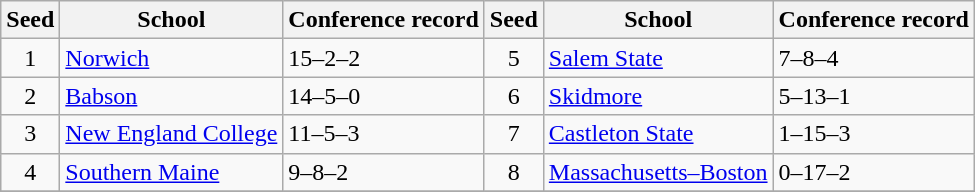<table class="wikitable">
<tr>
<th>Seed</th>
<th>School</th>
<th>Conference record</th>
<th>Seed</th>
<th>School</th>
<th>Conference record</th>
</tr>
<tr>
<td align=center>1</td>
<td><a href='#'>Norwich</a></td>
<td>15–2–2</td>
<td align=center>5</td>
<td><a href='#'>Salem State</a></td>
<td>7–8–4</td>
</tr>
<tr>
<td align=center>2</td>
<td><a href='#'>Babson</a></td>
<td>14–5–0</td>
<td align=center>6</td>
<td><a href='#'>Skidmore</a></td>
<td>5–13–1</td>
</tr>
<tr>
<td align=center>3</td>
<td><a href='#'>New England College</a></td>
<td>11–5–3</td>
<td align=center>7</td>
<td><a href='#'>Castleton State</a></td>
<td>1–15–3</td>
</tr>
<tr>
<td align=center>4</td>
<td><a href='#'>Southern Maine</a></td>
<td>9–8–2</td>
<td align=center>8</td>
<td><a href='#'>Massachusetts–Boston</a></td>
<td>0–17–2</td>
</tr>
<tr>
</tr>
</table>
